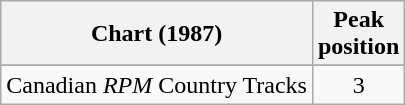<table class="wikitable sortable">
<tr>
<th align="left">Chart (1987)</th>
<th align="center">Peak<br>position</th>
</tr>
<tr>
</tr>
<tr>
<td align="left">Canadian <em>RPM</em> Country Tracks</td>
<td align="center">3</td>
</tr>
</table>
